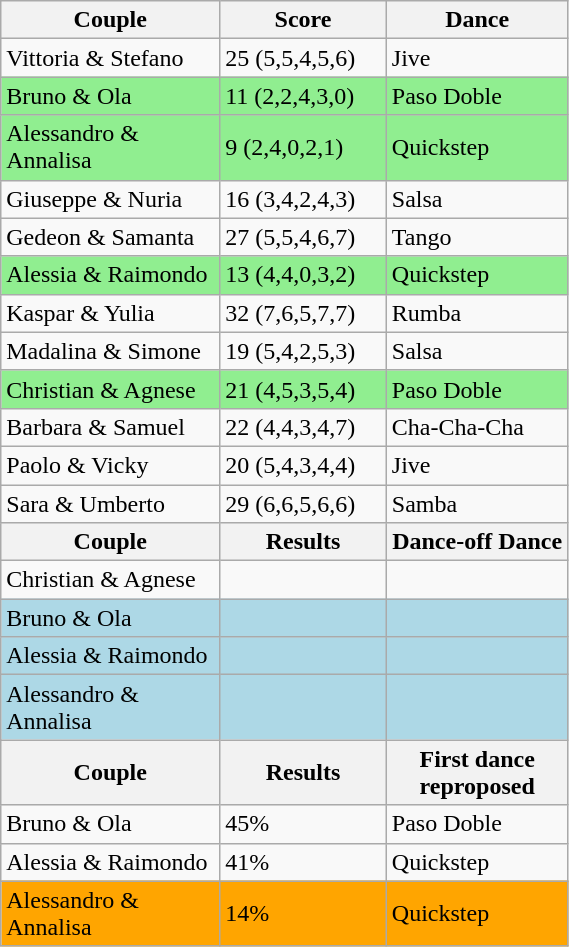<table class="wikitable" style="width:30%;">
<tr>
<th style="width:18%;">Couple</th>
<th style="width:10%;">Score</th>
<th style="width:10%;">Dance</th>
</tr>
<tr>
<td>Vittoria & Stefano</td>
<td>25 (5,5,4,5,6)</td>
<td>Jive</td>
</tr>
<tr>
<td bgcolor="lightgreen">Bruno & Ola</td>
<td bgcolor="lightgreen">11 (2,2,4,3,0)</td>
<td bgcolor="lightgreen">Paso Doble</td>
</tr>
<tr>
<td bgcolor="lightgreen">Alessandro & Annalisa</td>
<td bgcolor="lightgreen">9 (2,4,0,2,1)</td>
<td bgcolor="lightgreen">Quickstep</td>
</tr>
<tr>
<td>Giuseppe & Nuria</td>
<td>16 (3,4,2,4,3)</td>
<td>Salsa</td>
</tr>
<tr>
<td>Gedeon & Samanta</td>
<td>27 (5,5,4,6,7)</td>
<td>Tango</td>
</tr>
<tr>
<td bgcolor="lightgreen">Alessia & Raimondo</td>
<td bgcolor="lightgreen">13 (4,4,0,3,2)</td>
<td bgcolor="lightgreen">Quickstep</td>
</tr>
<tr>
<td>Kaspar & Yulia</td>
<td>32 (7,6,5,7,7)</td>
<td>Rumba</td>
</tr>
<tr>
<td>Madalina & Simone</td>
<td>19 (5,4,2,5,3)</td>
<td>Salsa</td>
</tr>
<tr>
<td bgcolor="lightgreen">Christian & Agnese</td>
<td bgcolor="lightgreen">21 (4,5,3,5,4)</td>
<td bgcolor="lightgreen">Paso Doble</td>
</tr>
<tr>
<td>Barbara & Samuel</td>
<td>22 (4,4,3,4,7)</td>
<td>Cha-Cha-Cha</td>
</tr>
<tr>
<td>Paolo & Vicky</td>
<td>20 (5,4,3,4,4)</td>
<td>Jive</td>
</tr>
<tr>
<td>Sara & Umberto</td>
<td>29 (6,6,5,6,6)</td>
<td>Samba</td>
</tr>
<tr>
<th>Couple</th>
<th>Results</th>
<th>Dance-off Dance</th>
</tr>
<tr>
<td>Christian & Agnese</td>
<td></td>
<td></td>
</tr>
<tr>
<td bgcolor="lightblue">Bruno & Ola</td>
<td bgcolor="lightblue"></td>
<td bgcolor="lightblue"></td>
</tr>
<tr>
<td bgcolor="lightblue">Alessia & Raimondo</td>
<td bgcolor="lightblue"></td>
<td bgcolor="lightblue"></td>
</tr>
<tr>
<td bgcolor="lightblue">Alessandro & Annalisa</td>
<td bgcolor="lightblue"></td>
<td bgcolor="lightblue"></td>
</tr>
<tr>
<th>Couple</th>
<th>Results</th>
<th>First dance reproposed</th>
</tr>
<tr>
<td>Bruno & Ola</td>
<td>45%</td>
<td>Paso Doble</td>
</tr>
<tr>
<td>Alessia & Raimondo</td>
<td>41%</td>
<td>Quickstep</td>
</tr>
<tr>
<td bgcolor="orange">Alessandro & Annalisa</td>
<td bgcolor="orange">14%</td>
<td bgcolor="orange">Quickstep</td>
</tr>
</table>
